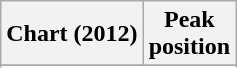<table class="wikitable sortable plainrowheaders">
<tr>
<th>Chart (2012)</th>
<th>Peak<br>position</th>
</tr>
<tr>
</tr>
<tr>
</tr>
</table>
